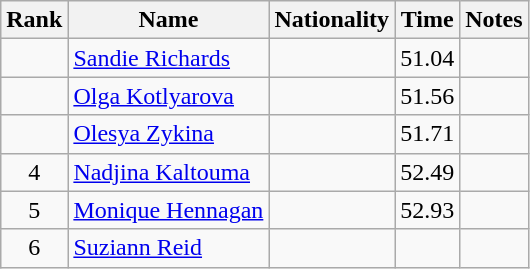<table class="wikitable sortable" style="text-align:center">
<tr>
<th>Rank</th>
<th>Name</th>
<th>Nationality</th>
<th>Time</th>
<th>Notes</th>
</tr>
<tr>
<td></td>
<td align="left"><a href='#'>Sandie Richards</a></td>
<td align=left></td>
<td>51.04</td>
<td></td>
</tr>
<tr>
<td></td>
<td align="left"><a href='#'>Olga Kotlyarova</a></td>
<td align=left></td>
<td>51.56</td>
<td></td>
</tr>
<tr>
<td></td>
<td align="left"><a href='#'>Olesya Zykina</a></td>
<td align=left></td>
<td>51.71</td>
<td></td>
</tr>
<tr>
<td>4</td>
<td align="left"><a href='#'>Nadjina Kaltouma</a></td>
<td align=left></td>
<td>52.49</td>
<td></td>
</tr>
<tr>
<td>5</td>
<td align="left"><a href='#'>Monique Hennagan</a></td>
<td align=left></td>
<td>52.93</td>
<td></td>
</tr>
<tr>
<td>6</td>
<td align="left"><a href='#'>Suziann Reid</a></td>
<td align=left></td>
<td></td>
<td></td>
</tr>
</table>
